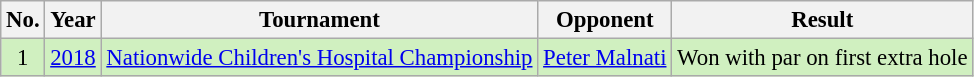<table class="wikitable" style="font-size:95%;">
<tr>
<th>No.</th>
<th>Year</th>
<th>Tournament</th>
<th>Opponent</th>
<th>Result</th>
</tr>
<tr style="background:#D0F0C0;">
<td align=center>1</td>
<td><a href='#'>2018</a></td>
<td><a href='#'>Nationwide Children's Hospital Championship</a></td>
<td> <a href='#'>Peter Malnati</a></td>
<td>Won with par on first extra hole</td>
</tr>
</table>
